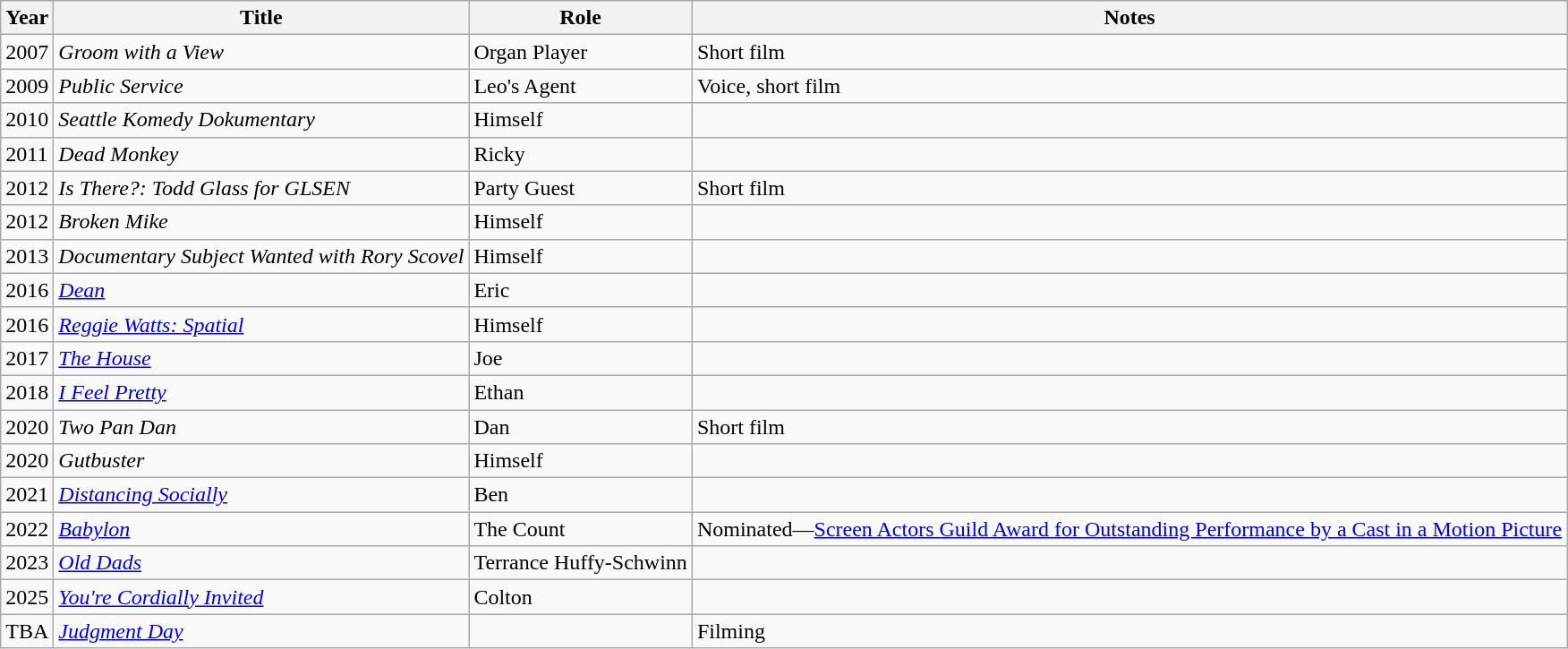<table class="wikitable sortable">
<tr>
<th>Year</th>
<th>Title</th>
<th>Role</th>
<th class="unsortable">Notes</th>
</tr>
<tr>
<td>2007</td>
<td><em>Groom with a View</em></td>
<td>Organ Player</td>
<td>Short film</td>
</tr>
<tr>
<td>2009</td>
<td><em>Public Service</em></td>
<td>Leo's Agent</td>
<td>Voice, short film</td>
</tr>
<tr>
<td>2010</td>
<td><em>Seattle Komedy Dokumentary</em></td>
<td>Himself</td>
<td></td>
</tr>
<tr>
<td>2011</td>
<td><em>Dead Monkey</em></td>
<td>Ricky</td>
<td></td>
</tr>
<tr>
<td>2012</td>
<td><em>Is There?: Todd Glass for GLSEN</em></td>
<td>Party Guest</td>
<td>Short film</td>
</tr>
<tr>
<td>2012</td>
<td><em>Broken Mike</em></td>
<td>Himself</td>
<td></td>
</tr>
<tr>
<td>2013</td>
<td><em>Documentary Subject Wanted with Rory Scovel</em></td>
<td>Himself</td>
<td></td>
</tr>
<tr>
<td>2016</td>
<td><em><a href='#'>Dean</a></em></td>
<td>Eric</td>
<td></td>
</tr>
<tr>
<td>2016</td>
<td><em><a href='#'>Reggie Watts: Spatial</a></em></td>
<td>Himself</td>
<td></td>
</tr>
<tr>
<td>2017</td>
<td><em><a href='#'>The House</a></em></td>
<td>Joe</td>
<td></td>
</tr>
<tr>
<td>2018</td>
<td><em><a href='#'>I Feel Pretty</a></em></td>
<td>Ethan</td>
<td></td>
</tr>
<tr>
<td>2020</td>
<td><em>Two Pan Dan</em></td>
<td>Dan</td>
<td>Short film</td>
</tr>
<tr>
<td>2020</td>
<td><em>Gutbuster</em></td>
<td>Himself</td>
<td></td>
</tr>
<tr>
<td>2021</td>
<td><em><a href='#'>Distancing Socially</a></em></td>
<td>Ben</td>
<td></td>
</tr>
<tr>
<td>2022</td>
<td><em><a href='#'>Babylon</a></em></td>
<td>The Count</td>
<td>Nominated—<a href='#'>Screen Actors Guild Award for Outstanding Performance by a Cast in a Motion Picture</a></td>
</tr>
<tr>
<td>2023</td>
<td><em><a href='#'>Old Dads</a></em></td>
<td>Terrance Huffy-Schwinn</td>
<td></td>
</tr>
<tr>
<td>2025</td>
<td><em><a href='#'>You're Cordially Invited</a></em></td>
<td>Colton</td>
<td></td>
</tr>
<tr>
<td>TBA</td>
<td><em><a href='#'>Judgment Day</a></em></td>
<td></td>
<td>Filming</td>
</tr>
</table>
